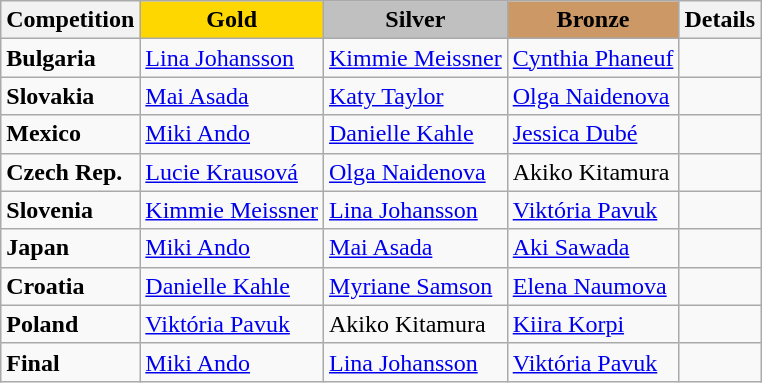<table class="wikitable">
<tr>
<th>Competition</th>
<td align=center bgcolor=gold><strong>Gold</strong></td>
<td align=center bgcolor=silver><strong>Silver</strong></td>
<td align=center bgcolor=cc9966><strong>Bronze</strong></td>
<th>Details</th>
</tr>
<tr>
<td><strong>Bulgaria</strong></td>
<td> <a href='#'>Lina Johansson</a></td>
<td> <a href='#'>Kimmie Meissner</a></td>
<td> <a href='#'>Cynthia Phaneuf</a></td>
<td></td>
</tr>
<tr>
<td><strong>Slovakia</strong></td>
<td> <a href='#'>Mai Asada</a></td>
<td> <a href='#'>Katy Taylor</a></td>
<td> <a href='#'>Olga Naidenova</a></td>
<td></td>
</tr>
<tr>
<td><strong>Mexico</strong></td>
<td> <a href='#'>Miki Ando</a></td>
<td> <a href='#'>Danielle Kahle</a></td>
<td> <a href='#'>Jessica Dubé</a></td>
<td></td>
</tr>
<tr>
<td><strong>Czech Rep.</strong></td>
<td> <a href='#'>Lucie Krausová</a></td>
<td> <a href='#'>Olga Naidenova</a></td>
<td> Akiko Kitamura</td>
<td></td>
</tr>
<tr>
<td><strong>Slovenia</strong></td>
<td> <a href='#'>Kimmie Meissner</a></td>
<td> <a href='#'>Lina Johansson</a></td>
<td> <a href='#'>Viktória Pavuk</a></td>
<td></td>
</tr>
<tr>
<td><strong>Japan</strong></td>
<td> <a href='#'>Miki Ando</a></td>
<td> <a href='#'>Mai Asada</a></td>
<td> <a href='#'>Aki Sawada</a></td>
<td></td>
</tr>
<tr>
<td><strong>Croatia</strong></td>
<td> <a href='#'>Danielle Kahle</a></td>
<td> <a href='#'>Myriane Samson</a></td>
<td> <a href='#'>Elena Naumova</a></td>
<td></td>
</tr>
<tr>
<td><strong>Poland</strong></td>
<td> <a href='#'>Viktória Pavuk</a></td>
<td> Akiko Kitamura</td>
<td> <a href='#'>Kiira Korpi</a></td>
<td></td>
</tr>
<tr>
<td><strong>Final</strong></td>
<td> <a href='#'>Miki Ando</a></td>
<td> <a href='#'>Lina Johansson</a></td>
<td> <a href='#'>Viktória Pavuk</a></td>
<td></td>
</tr>
</table>
